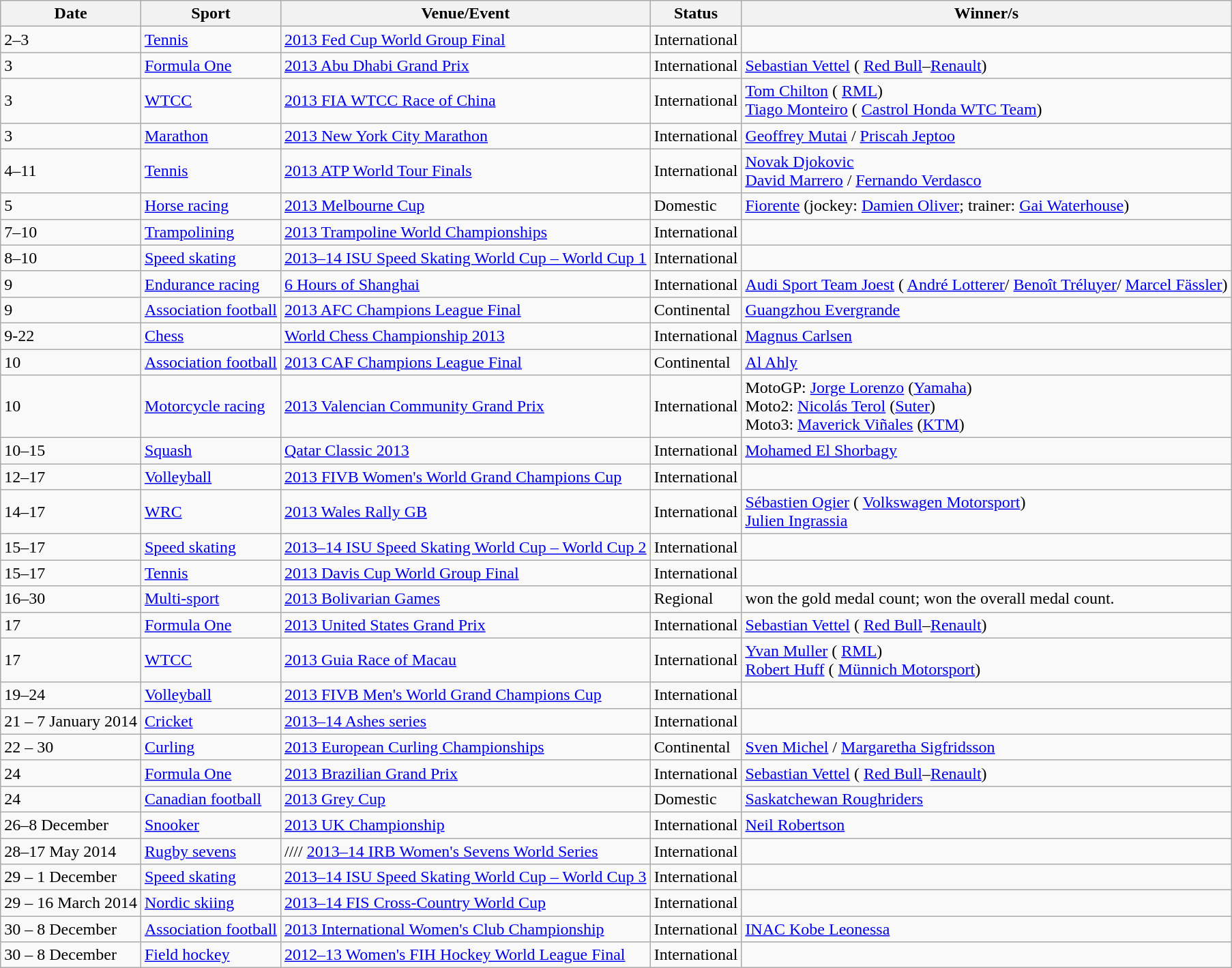<table class="wikitable sortable">
<tr>
<th>Date</th>
<th>Sport</th>
<th>Venue/Event</th>
<th>Status</th>
<th>Winner/s</th>
</tr>
<tr>
<td>2–3</td>
<td><a href='#'>Tennis</a></td>
<td> <a href='#'>2013 Fed Cup World Group Final</a></td>
<td>International</td>
<td></td>
</tr>
<tr>
<td>3</td>
<td><a href='#'>Formula One</a></td>
<td> <a href='#'>2013 Abu Dhabi Grand Prix</a></td>
<td>International</td>
<td> <a href='#'>Sebastian Vettel</a> ( <a href='#'>Red Bull</a>–<a href='#'>Renault</a>)</td>
</tr>
<tr>
<td>3</td>
<td><a href='#'>WTCC</a></td>
<td> <a href='#'>2013 FIA WTCC Race of China</a></td>
<td>International</td>
<td> <a href='#'>Tom Chilton</a> ( <a href='#'>RML</a>)<br> <a href='#'>Tiago Monteiro</a> ( <a href='#'>Castrol Honda WTC Team</a>)</td>
</tr>
<tr>
<td>3</td>
<td><a href='#'>Marathon</a></td>
<td> <a href='#'>2013 New York City Marathon</a></td>
<td>International</td>
<td> <a href='#'>Geoffrey Mutai</a> / <a href='#'>Priscah Jeptoo</a></td>
</tr>
<tr>
<td>4–11</td>
<td><a href='#'>Tennis</a></td>
<td> <a href='#'>2013 ATP World Tour Finals</a></td>
<td>International</td>
<td> <a href='#'>Novak Djokovic</a><br> <a href='#'>David Marrero</a> /  <a href='#'>Fernando Verdasco</a></td>
</tr>
<tr>
<td>5</td>
<td><a href='#'>Horse racing</a></td>
<td> <a href='#'>2013 Melbourne Cup</a></td>
<td>Domestic</td>
<td><a href='#'>Fiorente</a> (jockey: <a href='#'>Damien Oliver</a>; trainer: <a href='#'>Gai Waterhouse</a>)</td>
</tr>
<tr>
<td>7–10</td>
<td><a href='#'>Trampolining</a></td>
<td> <a href='#'>2013 Trampoline World Championships</a></td>
<td>International</td>
<td></td>
</tr>
<tr>
<td>8–10</td>
<td><a href='#'>Speed skating</a></td>
<td> <a href='#'>2013–14 ISU Speed Skating World Cup – World Cup 1</a></td>
<td>International</td>
<td></td>
</tr>
<tr>
<td>9</td>
<td><a href='#'>Endurance racing</a></td>
<td> <a href='#'>6 Hours of Shanghai</a></td>
<td>International</td>
<td> <a href='#'>Audi Sport Team Joest</a> ( <a href='#'>André Lotterer</a>/ <a href='#'>Benoît Tréluyer</a>/ <a href='#'>Marcel Fässler</a>)</td>
</tr>
<tr>
<td>9</td>
<td><a href='#'>Association football</a></td>
<td> <a href='#'>2013 AFC Champions League Final</a></td>
<td>Continental</td>
<td> <a href='#'>Guangzhou Evergrande</a></td>
</tr>
<tr>
<td>9-22</td>
<td><a href='#'>Chess</a></td>
<td> <a href='#'>World Chess Championship 2013</a></td>
<td>International</td>
<td> <a href='#'>Magnus Carlsen</a></td>
</tr>
<tr>
<td>10</td>
<td><a href='#'>Association football</a></td>
<td> <a href='#'>2013 CAF Champions League Final</a></td>
<td>Continental</td>
<td> <a href='#'>Al Ahly</a></td>
</tr>
<tr>
<td>10</td>
<td><a href='#'>Motorcycle racing</a></td>
<td> <a href='#'>2013 Valencian Community Grand Prix</a></td>
<td>International</td>
<td>MotoGP:  <a href='#'>Jorge Lorenzo</a> (<a href='#'>Yamaha</a>)<br>Moto2:  <a href='#'>Nicolás Terol</a> (<a href='#'>Suter</a>)<br>Moto3:  <a href='#'>Maverick Viñales</a> (<a href='#'>KTM</a>)</td>
</tr>
<tr>
<td>10–15</td>
<td><a href='#'>Squash</a></td>
<td> <a href='#'>Qatar Classic 2013</a></td>
<td>International</td>
<td> <a href='#'>Mohamed El Shorbagy</a></td>
</tr>
<tr>
<td>12–17</td>
<td><a href='#'>Volleyball</a></td>
<td> <a href='#'>2013 FIVB Women's World Grand Champions Cup</a></td>
<td>International</td>
<td></td>
</tr>
<tr>
<td>14–17</td>
<td><a href='#'>WRC</a></td>
<td> <a href='#'>2013 Wales Rally GB</a></td>
<td>International</td>
<td> <a href='#'>Sébastien Ogier</a> ( <a href='#'>Volkswagen Motorsport</a>)<br><a href='#'>Julien Ingrassia</a></td>
</tr>
<tr>
<td>15–17</td>
<td><a href='#'>Speed skating</a></td>
<td> <a href='#'>2013–14 ISU Speed Skating World Cup – World Cup 2</a></td>
<td>International</td>
<td></td>
</tr>
<tr>
<td>15–17</td>
<td><a href='#'>Tennis</a></td>
<td> <a href='#'>2013 Davis Cup World Group Final</a></td>
<td>International</td>
<td></td>
</tr>
<tr>
<td>16–30</td>
<td><a href='#'>Multi-sport</a></td>
<td> <a href='#'>2013 Bolivarian Games</a></td>
<td>Regional</td>
<td> won the gold medal count;  won the overall medal count.</td>
</tr>
<tr>
<td>17</td>
<td><a href='#'>Formula One</a></td>
<td> <a href='#'>2013 United States Grand Prix</a></td>
<td>International</td>
<td> <a href='#'>Sebastian Vettel</a> ( <a href='#'>Red Bull</a>–<a href='#'>Renault</a>)</td>
</tr>
<tr>
<td>17</td>
<td><a href='#'>WTCC</a></td>
<td> <a href='#'>2013 Guia Race of Macau</a></td>
<td>International</td>
<td> <a href='#'>Yvan Muller</a> ( <a href='#'>RML</a>)<br> <a href='#'>Robert Huff</a> ( <a href='#'>Münnich Motorsport</a>)</td>
</tr>
<tr>
<td>19–24</td>
<td><a href='#'>Volleyball</a></td>
<td> <a href='#'>2013 FIVB Men's World Grand Champions Cup</a></td>
<td>International</td>
<td></td>
</tr>
<tr>
<td nowrap>21 – 7 January 2014</td>
<td><a href='#'>Cricket</a></td>
<td> <a href='#'>2013–14 Ashes series</a></td>
<td>International</td>
<td></td>
</tr>
<tr>
<td>22 – 30</td>
<td><a href='#'>Curling</a></td>
<td> <a href='#'>2013 European Curling Championships</a></td>
<td>Continental</td>
<td> <a href='#'>Sven Michel</a> /  <a href='#'>Margaretha Sigfridsson</a></td>
</tr>
<tr>
<td>24</td>
<td><a href='#'>Formula One</a></td>
<td> <a href='#'>2013 Brazilian Grand Prix</a></td>
<td>International</td>
<td> <a href='#'>Sebastian Vettel</a> ( <a href='#'>Red Bull</a>–<a href='#'>Renault</a>)</td>
</tr>
<tr>
<td>24</td>
<td><a href='#'>Canadian football</a></td>
<td> <a href='#'>2013 Grey Cup</a></td>
<td>Domestic</td>
<td> <a href='#'>Saskatchewan Roughriders</a></td>
</tr>
<tr>
<td>26–8 December</td>
<td><a href='#'>Snooker</a></td>
<td> <a href='#'>2013 UK Championship</a></td>
<td>International</td>
<td> <a href='#'>Neil Robertson</a></td>
</tr>
<tr>
<td>28–17 May 2014</td>
<td><a href='#'>Rugby sevens</a></td>
<td>//// <a href='#'>2013–14 IRB Women's Sevens World Series</a></td>
<td>International</td>
<td></td>
</tr>
<tr>
<td>29 – 1 December</td>
<td><a href='#'>Speed skating</a></td>
<td> <a href='#'>2013–14 ISU Speed Skating World Cup – World Cup 3</a></td>
<td>International</td>
<td></td>
</tr>
<tr>
<td>29 – 16 March 2014</td>
<td><a href='#'>Nordic skiing</a></td>
<td><a href='#'>2013–14 FIS Cross-Country World Cup</a></td>
<td>International</td>
<td></td>
</tr>
<tr>
<td>30 – 8 December</td>
<td><a href='#'>Association football</a></td>
<td> <a href='#'>2013 International Women's Club Championship</a></td>
<td>International</td>
<td> <a href='#'>INAC Kobe Leonessa</a></td>
</tr>
<tr>
<td>30 – 8 December</td>
<td><a href='#'>Field hockey</a></td>
<td> <a href='#'>2012–13 Women's FIH Hockey World League Final</a></td>
<td>International</td>
<td></td>
</tr>
</table>
